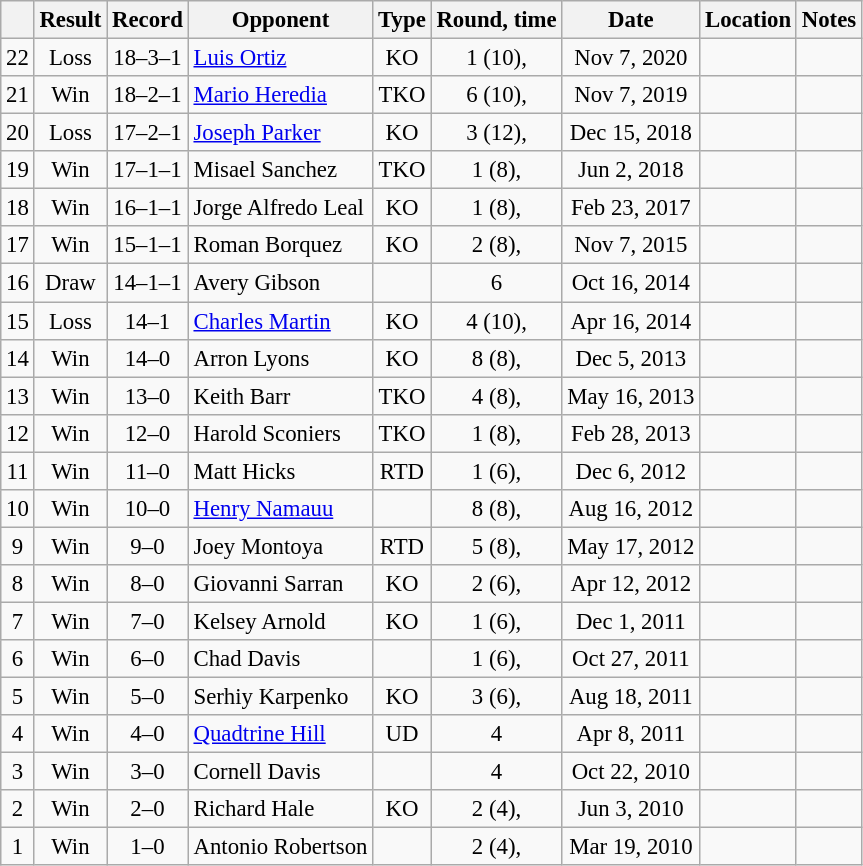<table class="wikitable" style="text-align:center; font-size:95%">
<tr>
<th></th>
<th>Result</th>
<th>Record</th>
<th>Opponent</th>
<th>Type</th>
<th>Round, time</th>
<th>Date</th>
<th>Location</th>
<th>Notes</th>
</tr>
<tr>
<td>22</td>
<td>Loss</td>
<td>18–3–1</td>
<td style="text-align:left;"><a href='#'>Luis Ortiz</a></td>
<td>KO</td>
<td>1 (10), </td>
<td>Nov 7, 2020</td>
<td style="text-align:left;"></td>
<td></td>
</tr>
<tr>
<td>21</td>
<td>Win</td>
<td>18–2–1</td>
<td style="text-align:left;"><a href='#'>Mario Heredia</a></td>
<td>TKO</td>
<td>6 (10), </td>
<td>Nov 7, 2019</td>
<td style="text-align:left;"></td>
<td></td>
</tr>
<tr>
<td>20</td>
<td>Loss</td>
<td>17–2–1</td>
<td style="text-align:left;"><a href='#'>Joseph Parker</a></td>
<td>KO</td>
<td>3 (12), </td>
<td>Dec 15, 2018</td>
<td style="text-align:left;"></td>
<td></td>
</tr>
<tr>
<td>19</td>
<td>Win</td>
<td>17–1–1</td>
<td style="text-align:left;">Misael Sanchez</td>
<td>TKO</td>
<td>1 (8), </td>
<td>Jun 2, 2018</td>
<td style="text-align:left;"></td>
<td></td>
</tr>
<tr>
<td>18</td>
<td>Win</td>
<td>16–1–1</td>
<td style="text-align:left;">Jorge Alfredo Leal</td>
<td>KO</td>
<td>1 (8), </td>
<td>Feb 23, 2017</td>
<td style="text-align:left;"></td>
<td></td>
</tr>
<tr>
<td>17</td>
<td>Win</td>
<td>15–1–1</td>
<td style="text-align:left;">Roman Borquez</td>
<td>KO</td>
<td>2 (8), </td>
<td>Nov 7, 2015</td>
<td style="text-align:left;"></td>
<td></td>
</tr>
<tr>
<td>16</td>
<td>Draw</td>
<td>14–1–1</td>
<td style="text-align:left;">Avery Gibson</td>
<td></td>
<td>6</td>
<td>Oct 16, 2014</td>
<td style="text-align:left;"></td>
<td></td>
</tr>
<tr>
<td>15</td>
<td>Loss</td>
<td>14–1</td>
<td style="text-align:left;"><a href='#'>Charles Martin</a></td>
<td>KO</td>
<td>4 (10), </td>
<td>Apr 16, 2014</td>
<td style="text-align:left;"></td>
<td style="text-align:left;"></td>
</tr>
<tr>
<td>14</td>
<td>Win</td>
<td>14–0</td>
<td style="text-align:left;">Arron Lyons</td>
<td>KO</td>
<td>8 (8), </td>
<td>Dec 5, 2013</td>
<td style="text-align:left;"></td>
<td></td>
</tr>
<tr>
<td>13</td>
<td>Win</td>
<td>13–0</td>
<td style="text-align:left;">Keith Barr</td>
<td>TKO</td>
<td>4 (8), </td>
<td>May 16, 2013</td>
<td style="text-align:left;"></td>
<td></td>
</tr>
<tr>
<td>12</td>
<td>Win</td>
<td>12–0</td>
<td style="text-align:left;">Harold Sconiers</td>
<td>TKO</td>
<td>1 (8), </td>
<td>Feb 28, 2013</td>
<td style="text-align:left;"></td>
<td></td>
</tr>
<tr>
<td>11</td>
<td>Win</td>
<td>11–0</td>
<td style="text-align:left;">Matt Hicks</td>
<td>RTD</td>
<td>1 (6), </td>
<td>Dec 6, 2012</td>
<td style="text-align:left;"></td>
<td></td>
</tr>
<tr>
<td>10</td>
<td>Win</td>
<td>10–0</td>
<td style="text-align:left;"><a href='#'>Henry Namauu</a></td>
<td></td>
<td>8 (8), </td>
<td>Aug 16, 2012</td>
<td style="text-align:left;"></td>
<td></td>
</tr>
<tr>
<td>9</td>
<td>Win</td>
<td>9–0</td>
<td style="text-align:left;">Joey Montoya</td>
<td>RTD</td>
<td>5 (8), </td>
<td>May 17, 2012</td>
<td style="text-align:left;"></td>
<td style="text-align:left;"></td>
</tr>
<tr>
<td>8</td>
<td>Win</td>
<td>8–0</td>
<td style="text-align:left;">Giovanni Sarran</td>
<td>KO</td>
<td>2 (6), </td>
<td>Apr 12, 2012</td>
<td style="text-align:left;"></td>
<td></td>
</tr>
<tr>
<td>7</td>
<td>Win</td>
<td>7–0</td>
<td style="text-align:left;">Kelsey Arnold</td>
<td>KO</td>
<td>1 (6), </td>
<td>Dec 1, 2011</td>
<td style="text-align:left;"></td>
<td></td>
</tr>
<tr>
<td>6</td>
<td>Win</td>
<td>6–0</td>
<td style="text-align:left;">Chad Davis</td>
<td></td>
<td>1 (6), </td>
<td>Oct 27, 2011</td>
<td style="text-align:left;"></td>
<td></td>
</tr>
<tr>
<td>5</td>
<td>Win</td>
<td>5–0</td>
<td style="text-align:left;">Serhiy Karpenko</td>
<td>KO</td>
<td>3 (6), </td>
<td>Aug 18, 2011</td>
<td style="text-align:left;"></td>
<td></td>
</tr>
<tr>
<td>4</td>
<td>Win</td>
<td>4–0</td>
<td style="text-align:left;"><a href='#'>Quadtrine Hill</a></td>
<td>UD</td>
<td>4</td>
<td>Apr 8, 2011</td>
<td style="text-align:left;"></td>
<td></td>
</tr>
<tr>
<td>3</td>
<td>Win</td>
<td>3–0</td>
<td style="text-align:left;">Cornell Davis</td>
<td></td>
<td>4</td>
<td>Oct 22, 2010</td>
<td style="text-align:left;"></td>
<td></td>
</tr>
<tr>
<td>2</td>
<td>Win</td>
<td>2–0</td>
<td style="text-align:left;">Richard Hale</td>
<td>KO</td>
<td>2 (4), </td>
<td>Jun 3, 2010</td>
<td style="text-align:left;"></td>
<td></td>
</tr>
<tr>
<td>1</td>
<td>Win</td>
<td>1–0</td>
<td style="text-align:left;">Antonio Robertson</td>
<td></td>
<td>2 (4), </td>
<td>Mar 19, 2010</td>
<td style="text-align:left;"></td>
<td></td>
</tr>
</table>
